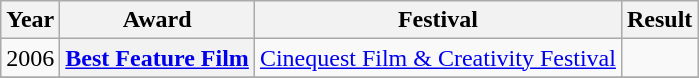<table class="wikitable sortable plainrowheaders">
<tr style="text-align:center;">
<th scope="col">Year</th>
<th scope="col">Award</th>
<th scope="col">Festival</th>
<th class="unsortable" scope="col">Result</th>
</tr>
<tr>
<td>2006</td>
<th scope="row"><a href='#'>Best Feature Film</a></th>
<td><a href='#'>Cinequest Film & Creativity Festival</a></td>
<td></td>
</tr>
<tr>
</tr>
</table>
